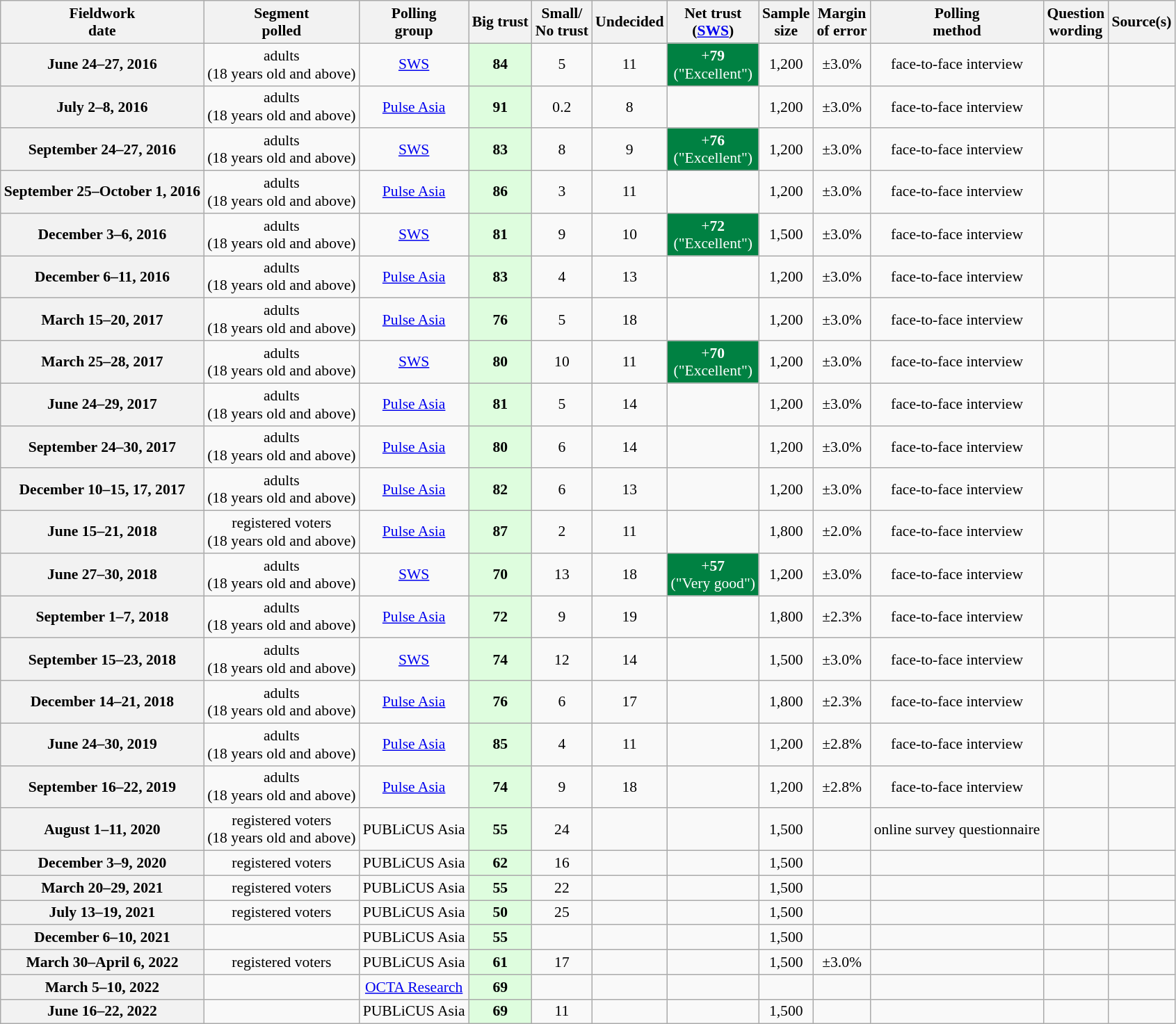<table class="wikitable sortable plainrowheaders" style="text-align:center; font-size:90%;">
<tr>
<th scope="col">Fieldwork <br>date</th>
<th scope="col">Segment <br>polled</th>
<th scope="col">Polling <br>group</th>
<th scope="col">Big trust</th>
<th scope="col">Small/<br>No trust</th>
<th scope="col">Undecided</th>
<th scope="col">Net trust<br>(<a href='#'>SWS</a>)</th>
<th scope="col">Sample <br>size</th>
<th scope="col">Margin <br>of error</th>
<th scope="col">Polling <br>method</th>
<th scope="col" class="unsortable">Question <br>wording</th>
<th scope="col" class="unsortable">Source(s)</th>
</tr>
<tr>
<th scope="row" data-sort-value="2016-06-24">June 24–27, 2016</th>
<td>adults <br>(18 years old and above)</td>
<td><a href='#'>SWS</a></td>
<td style="background-color:#defdde;"><strong>84</strong></td>
<td>5</td>
<td>11</td>
<td style="background-color:#008142; color:#fff;">+<strong>79</strong> <br>("Excellent")</td>
<td>1,200</td>
<td>±3.0%</td>
<td>face-to-face interview</td>
<td></td>
<td></td>
</tr>
<tr>
<th scope="row" data-sort-value="2016-07-02">July 2–8, 2016</th>
<td>adults <br>(18 years old and above)</td>
<td><a href='#'>Pulse Asia</a></td>
<td style="background-color:#defdde;"><strong>91</strong></td>
<td>0.2</td>
<td>8</td>
<td></td>
<td>1,200</td>
<td>±3.0%</td>
<td>face-to-face interview</td>
<td></td>
<td></td>
</tr>
<tr>
<th scope="row" data-sort-value="2016-09-24">September 24–27, 2016</th>
<td>adults <br>(18 years old and above)</td>
<td><a href='#'>SWS</a></td>
<td style="background-color:#defdde;"><strong>83</strong></td>
<td>8</td>
<td>9</td>
<td style="background-color:#008142; color:#fff;">+<strong>76</strong> <br>("Excellent")</td>
<td>1,200</td>
<td>±3.0%</td>
<td>face-to-face interview</td>
<td></td>
<td></td>
</tr>
<tr>
<th scope="row" data-sort-value="2016-09-25">September 25–October 1, 2016</th>
<td>adults <br>(18 years old and above)</td>
<td><a href='#'>Pulse Asia</a></td>
<td style="background-color:#defdde;"><strong>86</strong></td>
<td>3</td>
<td>11</td>
<td></td>
<td>1,200</td>
<td>±3.0%</td>
<td>face-to-face interview</td>
<td></td>
<td></td>
</tr>
<tr>
<th scope="row" data-sort-value="2016-12-03">December 3–6, 2016</th>
<td>adults <br>(18 years old and above)</td>
<td><a href='#'>SWS</a></td>
<td style="background-color:#defdde;"><strong>81</strong></td>
<td>9</td>
<td>10</td>
<td style="background-color:#008142; color:#fff;">+<strong>72</strong> <br>("Excellent")</td>
<td>1,500</td>
<td>±3.0%</td>
<td>face-to-face interview</td>
<td></td>
<td></td>
</tr>
<tr>
<th scope="row" data-sort-value="2016-12-06">December 6–11, 2016</th>
<td>adults <br>(18 years old and above)</td>
<td><a href='#'>Pulse Asia</a></td>
<td style="background-color:#defdde;"><strong>83</strong></td>
<td>4</td>
<td>13</td>
<td></td>
<td>1,200</td>
<td>±3.0%</td>
<td>face-to-face interview</td>
<td></td>
<td></td>
</tr>
<tr>
<th scope="row" data-sort-value="2017-03-15">March 15–20, 2017</th>
<td>adults <br>(18 years old and above)</td>
<td><a href='#'>Pulse Asia</a></td>
<td style="background-color:#defdde;"><strong>76</strong></td>
<td>5</td>
<td>18</td>
<td></td>
<td>1,200</td>
<td>±3.0%</td>
<td>face-to-face interview</td>
<td></td>
<td></td>
</tr>
<tr>
<th scope="row" data-sort-value="2017-03-25">March 25–28, 2017</th>
<td>adults <br>(18 years old and above)</td>
<td><a href='#'>SWS</a></td>
<td style="background-color:#defdde;"><strong>80</strong></td>
<td>10</td>
<td>11</td>
<td style="background-color:#008142; color:#fff;">+<strong>70</strong> <br>("Excellent")</td>
<td>1,200</td>
<td>±3.0%</td>
<td>face-to-face interview</td>
<td></td>
<td></td>
</tr>
<tr>
<th scope="row" data-sort-value="2017-06-24">June 24–29, 2017</th>
<td>adults <br>(18 years old and above)</td>
<td><a href='#'>Pulse Asia</a></td>
<td style="background-color:#defdde;"><strong>81</strong></td>
<td>5</td>
<td>14</td>
<td></td>
<td>1,200</td>
<td>±3.0%</td>
<td>face-to-face interview</td>
<td></td>
<td></td>
</tr>
<tr>
<th scope="row" data-sort-value="2017-09-24">September 24–30, 2017</th>
<td>adults <br>(18 years old and above)</td>
<td><a href='#'>Pulse Asia</a></td>
<td style="background-color:#defdde;"><strong>80</strong></td>
<td>6</td>
<td>14</td>
<td></td>
<td>1,200</td>
<td>±3.0%</td>
<td>face-to-face interview</td>
<td></td>
<td></td>
</tr>
<tr>
<th scope="row" data-sort-value="2017-12-10">December 10–15, 17, 2017</th>
<td>adults <br>(18 years old and above)</td>
<td><a href='#'>Pulse Asia</a></td>
<td style="background-color:#defdde;"><strong>82</strong></td>
<td>6</td>
<td>13</td>
<td></td>
<td>1,200</td>
<td>±3.0%</td>
<td>face-to-face interview</td>
<td></td>
<td></td>
</tr>
<tr>
<th scope="row" data-sort-value="2018-06-15">June 15–21, 2018</th>
<td>registered voters <br>(18 years old and above)</td>
<td><a href='#'>Pulse Asia</a></td>
<td style="background-color:#defdde;"><strong>87</strong></td>
<td>2</td>
<td>11</td>
<td></td>
<td>1,800</td>
<td>±2.0%</td>
<td>face-to-face interview</td>
<td></td>
<td></td>
</tr>
<tr>
<th scope="row" data-sort-value="2018-06-27">June 27–30, 2018</th>
<td>adults <br>(18 years old and above)</td>
<td><a href='#'>SWS</a></td>
<td style="background-color:#defdde;"><strong>70</strong></td>
<td>13</td>
<td>18</td>
<td style="background-color:#008142; color:#fff;">+<strong>57</strong> <br>("Very good")</td>
<td>1,200</td>
<td>±3.0%</td>
<td>face-to-face interview</td>
<td></td>
<td></td>
</tr>
<tr>
<th scope="row" data-sort-value="2018-09-01">September 1–7, 2018</th>
<td>adults <br>(18 years old and above)</td>
<td><a href='#'>Pulse Asia</a></td>
<td style="background-color:#defdde;"><strong>72</strong></td>
<td>9</td>
<td>19</td>
<td></td>
<td>1,800</td>
<td>±2.3%</td>
<td>face-to-face interview</td>
<td></td>
<td></td>
</tr>
<tr>
<th scope="row" data-sort-value="2018-09-15">September 15–23, 2018</th>
<td>adults <br>(18 years old and above)</td>
<td><a href='#'>SWS</a></td>
<td style="background-color:#defdde;"><strong>74</strong></td>
<td>12</td>
<td>14</td>
<td></td>
<td>1,500</td>
<td>±3.0%</td>
<td>face-to-face interview</td>
<td></td>
<td></td>
</tr>
<tr>
<th scope="row" data-sort-value="2018-12-14">December 14–21, 2018</th>
<td>adults <br>(18 years old and above)</td>
<td><a href='#'>Pulse Asia</a></td>
<td style="background-color:#defdde;"><strong>76</strong></td>
<td>6</td>
<td>17</td>
<td></td>
<td>1,800</td>
<td>±2.3%</td>
<td>face-to-face interview</td>
<td></td>
<td></td>
</tr>
<tr>
<th scope="row" data-sort-value="2019-06-24">June 24–30, 2019</th>
<td>adults <br>(18 years old and above)</td>
<td><a href='#'>Pulse Asia</a></td>
<td style="background-color:#defdde;"><strong>85</strong></td>
<td>4</td>
<td>11</td>
<td></td>
<td>1,200</td>
<td>±2.8%</td>
<td>face-to-face interview</td>
<td></td>
<td></td>
</tr>
<tr>
<th scope="row" data-sort-value="2019-09-16">September 16–22, 2019</th>
<td>adults <br>(18 years old and above)</td>
<td><a href='#'>Pulse Asia</a></td>
<td style="background-color:#defdde;"><strong>74</strong></td>
<td>9</td>
<td>18</td>
<td></td>
<td>1,200</td>
<td>±2.8%</td>
<td>face-to-face interview</td>
<td></td>
<td></td>
</tr>
<tr>
<th scope="row" data-sort-value="2020-08-01">August 1–11, 2020</th>
<td>registered voters <br>(18 years old and above)</td>
<td>PUBLiCUS Asia</td>
<td style="background-color:#defdde;"><strong>55</strong></td>
<td>24</td>
<td></td>
<td></td>
<td>1,500</td>
<td></td>
<td>online survey questionnaire</td>
<td></td>
<td></td>
</tr>
<tr>
<th scope="row" data-sort-value="2020-12-03">December 3–9, 2020</th>
<td>registered voters</td>
<td>PUBLiCUS Asia</td>
<td style="background-color:#defdde;"><strong>62</strong></td>
<td>16</td>
<td></td>
<td></td>
<td>1,500</td>
<td></td>
<td></td>
<td></td>
<td></td>
</tr>
<tr>
<th scope="row" data-sort-value="2021-03-20">March 20–29, 2021</th>
<td>registered voters</td>
<td>PUBLiCUS Asia</td>
<td style="background-color:#defdde;"><strong>55</strong></td>
<td>22</td>
<td></td>
<td></td>
<td>1,500</td>
<td></td>
<td></td>
<td></td>
<td></td>
</tr>
<tr>
<th scope="row" data-sort-value="2021-07-13">July 13–19, 2021</th>
<td>registered voters</td>
<td>PUBLiCUS Asia</td>
<td style="background-color:#defdde;"><strong>50</strong></td>
<td>25</td>
<td></td>
<td></td>
<td>1,500</td>
<td></td>
<td></td>
<td></td>
<td></td>
</tr>
<tr>
<th scope="row" data-sort-value="2021-12-06">December 6–10, 2021</th>
<td></td>
<td>PUBLiCUS Asia</td>
<td style="background-color:#defdde;"><strong>55</strong></td>
<td></td>
<td></td>
<td></td>
<td>1,500</td>
<td></td>
<td></td>
<td></td>
<td></td>
</tr>
<tr>
<th scope="row" data-sort-value="2022-03-30">March 30–April 6, 2022</th>
<td>registered voters</td>
<td>PUBLiCUS Asia</td>
<td style="background-color:#defdde;"><strong>61</strong></td>
<td>17</td>
<td></td>
<td></td>
<td>1,500</td>
<td>±3.0%</td>
<td></td>
<td></td>
<td></td>
</tr>
<tr>
<th scope="row" data-sort-value="2022-03-05">March 5–10, 2022</th>
<td></td>
<td><a href='#'>OCTA Research</a></td>
<td style="background-color:#defdde;"><strong>69</strong></td>
<td></td>
<td></td>
<td></td>
<td></td>
<td></td>
<td></td>
<td></td>
<td></td>
</tr>
<tr>
<th scope="row" data-sort-value="2022-06-16">June 16–22, 2022</th>
<td></td>
<td>PUBLiCUS Asia</td>
<td style="background-color:#defdde;"><strong>69</strong></td>
<td>11</td>
<td></td>
<td></td>
<td>1,500</td>
<td></td>
<td></td>
<td></td>
<td></td>
</tr>
</table>
